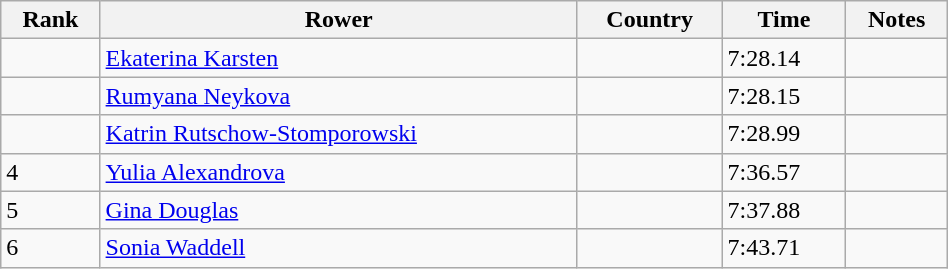<table class="wikitable sortable" width=50%>
<tr>
<th>Rank</th>
<th>Rower</th>
<th>Country</th>
<th>Time</th>
<th>Notes</th>
</tr>
<tr>
<td></td>
<td><a href='#'>Ekaterina Karsten</a></td>
<td></td>
<td>7:28.14</td>
<td></td>
</tr>
<tr>
<td></td>
<td><a href='#'>Rumyana Neykova</a></td>
<td></td>
<td>7:28.15</td>
<td></td>
</tr>
<tr>
<td></td>
<td><a href='#'>Katrin Rutschow-Stomporowski</a></td>
<td></td>
<td>7:28.99</td>
<td></td>
</tr>
<tr>
<td>4</td>
<td><a href='#'>Yulia Alexandrova</a></td>
<td></td>
<td>7:36.57</td>
<td></td>
</tr>
<tr>
<td>5</td>
<td><a href='#'>Gina Douglas</a></td>
<td></td>
<td>7:37.88</td>
<td></td>
</tr>
<tr>
<td>6</td>
<td><a href='#'>Sonia Waddell</a></td>
<td></td>
<td>7:43.71</td>
<td></td>
</tr>
</table>
